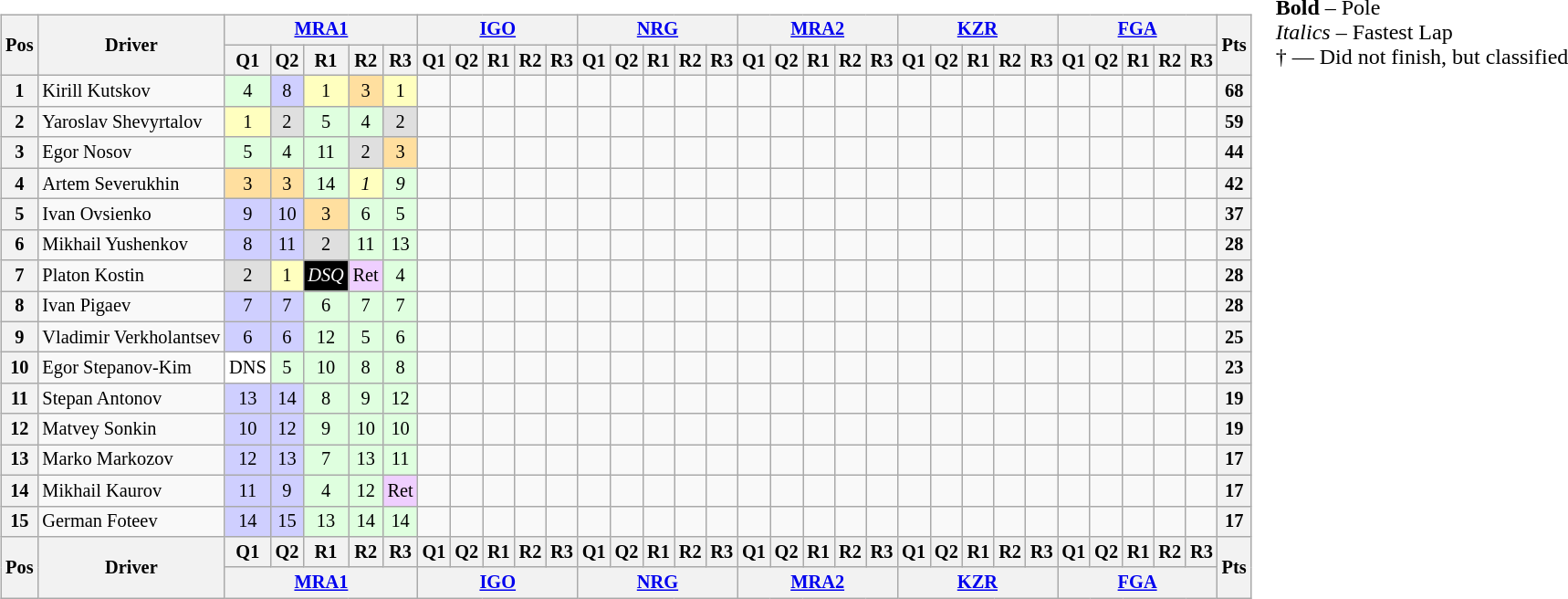<table>
<tr>
<td><br><table class="wikitable" style="font-size: 85%; text-align:center">
<tr>
<th rowspan=2>Pos</th>
<th rowspan=2>Driver</th>
<th colspan=5><a href='#'>MRA1</a></th>
<th colspan=5><a href='#'>IGO</a></th>
<th colspan=5><a href='#'>NRG</a></th>
<th colspan=5><a href='#'>MRA2</a></th>
<th colspan=5><a href='#'>KZR</a></th>
<th colspan=5><a href='#'>FGA</a></th>
<th rowspan=2>Pts</th>
</tr>
<tr>
<th>Q1</th>
<th>Q2</th>
<th>R1</th>
<th>R2</th>
<th>R3</th>
<th>Q1</th>
<th>Q2</th>
<th>R1</th>
<th>R2</th>
<th>R3</th>
<th>Q1</th>
<th>Q2</th>
<th>R1</th>
<th>R2</th>
<th>R3</th>
<th>Q1</th>
<th>Q2</th>
<th>R1</th>
<th>R2</th>
<th>R3</th>
<th>Q1</th>
<th>Q2</th>
<th>R1</th>
<th>R2</th>
<th>R3</th>
<th>Q1</th>
<th>Q2</th>
<th>R1</th>
<th>R2</th>
<th>R3</th>
</tr>
<tr>
<th>1</th>
<td style="text-align:left"> Kirill Kutskov</td>
<td style="background:#DFFFDF">4</td>
<td style="background:#CFCFFF">8</td>
<td style="background:#FFFFBF">1</td>
<td style="background:#FFDF9F">3</td>
<td style="background:#FFFFBF">1</td>
<td></td>
<td></td>
<td></td>
<td></td>
<td></td>
<td></td>
<td></td>
<td></td>
<td></td>
<td></td>
<td></td>
<td></td>
<td></td>
<td></td>
<td></td>
<td></td>
<td></td>
<td></td>
<td></td>
<td></td>
<td></td>
<td></td>
<td></td>
<td></td>
<td></td>
<th>68</th>
</tr>
<tr>
<th>2</th>
<td style="text-align:left"> Yaroslav Shevyrtalov</td>
<td style="background:#FFFFBF">1</td>
<td style="background:#DFDFDF">2</td>
<td style="background:#DFFFDF">5</td>
<td style="background:#DFFFDF">4</td>
<td style="background:#DFDFDF">2</td>
<td></td>
<td></td>
<td></td>
<td></td>
<td></td>
<td></td>
<td></td>
<td></td>
<td></td>
<td></td>
<td></td>
<td></td>
<td></td>
<td></td>
<td></td>
<td></td>
<td></td>
<td></td>
<td></td>
<td></td>
<td></td>
<td></td>
<td></td>
<td></td>
<td></td>
<th>59</th>
</tr>
<tr>
<th>3</th>
<td style="text-align:left"> Egor Nosov</td>
<td style="background:#DFFFDF">5</td>
<td style="background:#DFFFDF">4</td>
<td style="background:#DFFFDF">11</td>
<td style="background:#DFDFDF">2</td>
<td style="background:#FFDF9F">3</td>
<td></td>
<td></td>
<td></td>
<td></td>
<td></td>
<td></td>
<td></td>
<td></td>
<td></td>
<td></td>
<td></td>
<td></td>
<td></td>
<td></td>
<td></td>
<td></td>
<td></td>
<td></td>
<td></td>
<td></td>
<td></td>
<td></td>
<td></td>
<td></td>
<td></td>
<th>44</th>
</tr>
<tr>
<th>4</th>
<td style="text-align:left"> Artem Severukhin</td>
<td style="background:#FFDF9F">3</td>
<td style="background:#FFDF9F">3</td>
<td style="background:#DFFFDF">14</td>
<td style="background:#FFFFBF"><em>1</em></td>
<td style="background:#DFFFDF"><em>9</em></td>
<td></td>
<td></td>
<td></td>
<td></td>
<td></td>
<td></td>
<td></td>
<td></td>
<td></td>
<td></td>
<td></td>
<td></td>
<td></td>
<td></td>
<td></td>
<td></td>
<td></td>
<td></td>
<td></td>
<td></td>
<td></td>
<td></td>
<td></td>
<td></td>
<td></td>
<th>42</th>
</tr>
<tr>
<th>5</th>
<td style="text-align:left"> Ivan Ovsienko</td>
<td style="background:#CFCFFF">9</td>
<td style="background:#CFCFFF">10</td>
<td style="background:#FFDF9F">3</td>
<td style="background:#DFFFDF">6</td>
<td style="background:#DFFFDF">5</td>
<td></td>
<td></td>
<td></td>
<td></td>
<td></td>
<td></td>
<td></td>
<td></td>
<td></td>
<td></td>
<td></td>
<td></td>
<td></td>
<td></td>
<td></td>
<td></td>
<td></td>
<td></td>
<td></td>
<td></td>
<td></td>
<td></td>
<td></td>
<td></td>
<td></td>
<th>37</th>
</tr>
<tr>
<th>6</th>
<td style="text-align:left"> Mikhail Yushenkov</td>
<td style="background:#CFCFFF">8</td>
<td style="background:#CFCFFF">11</td>
<td style="background:#DFDFDF">2</td>
<td style="background:#DFFFDF">11</td>
<td style="background:#DFFFDF">13</td>
<td></td>
<td></td>
<td></td>
<td></td>
<td></td>
<td></td>
<td></td>
<td></td>
<td></td>
<td></td>
<td></td>
<td></td>
<td></td>
<td></td>
<td></td>
<td></td>
<td></td>
<td></td>
<td></td>
<td></td>
<td></td>
<td></td>
<td></td>
<td></td>
<td></td>
<th>28</th>
</tr>
<tr>
<th>7</th>
<td style="text-align:left"> Platon Kostin</td>
<td style="background:#DFDFDF">2</td>
<td style="background:#FFFFBF">1</td>
<td style="background:#000000; color:#FFFFFF"><em>DSQ</em></td>
<td style="background:#EFCFFF">Ret</td>
<td style="background:#DFFFDF">4</td>
<td></td>
<td></td>
<td></td>
<td></td>
<td></td>
<td></td>
<td></td>
<td></td>
<td></td>
<td></td>
<td></td>
<td></td>
<td></td>
<td></td>
<td></td>
<td></td>
<td></td>
<td></td>
<td></td>
<td></td>
<td></td>
<td></td>
<td></td>
<td></td>
<td></td>
<th>28</th>
</tr>
<tr>
<th>8</th>
<td style="text-align:left"> Ivan Pigaev</td>
<td style="background:#CFCFFF">7</td>
<td style="background:#CFCFFF">7</td>
<td style="background:#DFFFDF">6</td>
<td style="background:#DFFFDF">7</td>
<td style="background:#DFFFDF">7</td>
<td></td>
<td></td>
<td></td>
<td></td>
<td></td>
<td></td>
<td></td>
<td></td>
<td></td>
<td></td>
<td></td>
<td></td>
<td></td>
<td></td>
<td></td>
<td></td>
<td></td>
<td></td>
<td></td>
<td></td>
<td></td>
<td></td>
<td></td>
<td></td>
<td></td>
<th>28</th>
</tr>
<tr>
<th>9</th>
<td style="text-align:left" nowrap> Vladimir Verkholantsev</td>
<td style="background:#CFCFFF">6</td>
<td style="background:#CFCFFF">6</td>
<td style="background:#DFFFDF">12</td>
<td style="background:#DFFFDF">5</td>
<td style="background:#DFFFDF">6</td>
<td></td>
<td></td>
<td></td>
<td></td>
<td></td>
<td></td>
<td></td>
<td></td>
<td></td>
<td></td>
<td></td>
<td></td>
<td></td>
<td></td>
<td></td>
<td></td>
<td></td>
<td></td>
<td></td>
<td></td>
<td></td>
<td></td>
<td></td>
<td></td>
<td></td>
<th>25</th>
</tr>
<tr>
<th>10</th>
<td style="text-align:left" nowrap> Egor Stepanov-Kim</td>
<td style="background:#FFFFFF">DNS</td>
<td style="background:#DFFFDF">5</td>
<td style="background:#DFFFDF">10</td>
<td style="background:#DFFFDF">8</td>
<td style="background:#DFFFDF">8</td>
<td></td>
<td></td>
<td></td>
<td></td>
<td></td>
<td></td>
<td></td>
<td></td>
<td></td>
<td></td>
<td></td>
<td></td>
<td></td>
<td></td>
<td></td>
<td></td>
<td></td>
<td></td>
<td></td>
<td></td>
<td></td>
<td></td>
<td></td>
<td></td>
<td></td>
<th>23</th>
</tr>
<tr>
<th>11</th>
<td style="text-align:left"> Stepan Antonov</td>
<td style="background:#CFCFFF">13</td>
<td style="background:#CFCFFF">14</td>
<td style="background:#DFFFDF">8</td>
<td style="background:#DFFFDF">9</td>
<td style="background:#DFFFDF">12</td>
<td></td>
<td></td>
<td></td>
<td></td>
<td></td>
<td></td>
<td></td>
<td></td>
<td></td>
<td></td>
<td></td>
<td></td>
<td></td>
<td></td>
<td></td>
<td></td>
<td></td>
<td></td>
<td></td>
<td></td>
<td></td>
<td></td>
<td></td>
<td></td>
<td></td>
<th>19</th>
</tr>
<tr>
<th>12</th>
<td style="text-align:left"> Matvey Sonkin</td>
<td style="background:#CFCFFF">10</td>
<td style="background:#CFCFFF">12</td>
<td style="background:#DFFFDF">9</td>
<td style="background:#DFFFDF">10</td>
<td style="background:#DFFFDF">10</td>
<td></td>
<td></td>
<td></td>
<td></td>
<td></td>
<td></td>
<td></td>
<td></td>
<td></td>
<td></td>
<td></td>
<td></td>
<td></td>
<td></td>
<td></td>
<td></td>
<td></td>
<td></td>
<td></td>
<td></td>
<td></td>
<td></td>
<td></td>
<td></td>
<td></td>
<th>19</th>
</tr>
<tr>
<th>13</th>
<td style="text-align:left"> Marko Markozov</td>
<td style="background:#CFCFFF">12</td>
<td style="background:#CFCFFF">13</td>
<td style="background:#DFFFDF">7</td>
<td style="background:#DFFFDF">13</td>
<td style="background:#DFFFDF">11</td>
<td></td>
<td></td>
<td></td>
<td></td>
<td></td>
<td></td>
<td></td>
<td></td>
<td></td>
<td></td>
<td></td>
<td></td>
<td></td>
<td></td>
<td></td>
<td></td>
<td></td>
<td></td>
<td></td>
<td></td>
<td></td>
<td></td>
<td></td>
<td></td>
<td></td>
<th>17</th>
</tr>
<tr>
<th>14</th>
<td style="text-align:left"> Mikhail Kaurov</td>
<td style="background:#CFCFFF">11</td>
<td style="background:#CFCFFF">9</td>
<td style="background:#DFFFDF">4</td>
<td style="background:#DFFFDF">12</td>
<td style="background:#EFCFFF">Ret</td>
<td></td>
<td></td>
<td></td>
<td></td>
<td></td>
<td></td>
<td></td>
<td></td>
<td></td>
<td></td>
<td></td>
<td></td>
<td></td>
<td></td>
<td></td>
<td></td>
<td></td>
<td></td>
<td></td>
<td></td>
<td></td>
<td></td>
<td></td>
<td></td>
<td></td>
<th>17</th>
</tr>
<tr>
<th>15</th>
<td style="text-align:left"> German Foteev</td>
<td style="background:#CFCFFF">14</td>
<td style="background:#CFCFFF">15</td>
<td style="background:#DFFFDF">13</td>
<td style="background:#DFFFDF">14</td>
<td style="background:#DFFFDF">14</td>
<td></td>
<td></td>
<td></td>
<td></td>
<td></td>
<td></td>
<td></td>
<td></td>
<td></td>
<td></td>
<td></td>
<td></td>
<td></td>
<td></td>
<td></td>
<td></td>
<td></td>
<td></td>
<td></td>
<td></td>
<td></td>
<td></td>
<td></td>
<td></td>
<td></td>
<th>17</th>
</tr>
<tr>
<th rowspan=2>Pos</th>
<th rowspan=2>Driver</th>
<th>Q1</th>
<th>Q2</th>
<th>R1</th>
<th>R2</th>
<th>R3</th>
<th>Q1</th>
<th>Q2</th>
<th>R1</th>
<th>R2</th>
<th>R3</th>
<th>Q1</th>
<th>Q2</th>
<th>R1</th>
<th>R2</th>
<th>R3</th>
<th>Q1</th>
<th>Q2</th>
<th>R1</th>
<th>R2</th>
<th>R3</th>
<th>Q1</th>
<th>Q2</th>
<th>R1</th>
<th>R2</th>
<th>R3</th>
<th>Q1</th>
<th>Q2</th>
<th>R1</th>
<th>R2</th>
<th>R3</th>
<th rowspan=2>Pts</th>
</tr>
<tr>
<th colspan=5><a href='#'>MRA1</a></th>
<th colspan=5><a href='#'>IGO</a></th>
<th colspan=5><a href='#'>NRG</a></th>
<th colspan=5><a href='#'>MRA2</a></th>
<th colspan=5><a href='#'>KZR</a></th>
<th colspan=5><a href='#'>FGA</a></th>
</tr>
</table>
</td>
<td style="vertical-align:top"><br>
<span><strong>Bold</strong> – Pole<br><em>Italics</em> – Fastest Lap<br>† — Did not finish, but classified</span></td>
</tr>
</table>
